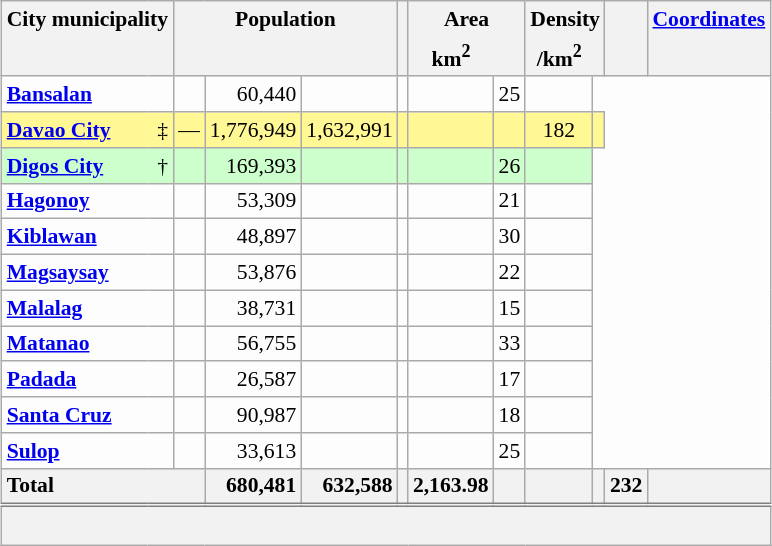<table class="wikitable sortable" style="margin:auto;table-layout:fixed;text-align:right;background-color:#FDFDFD;font-size:90%;border-collapse:collapse;">
<tr>
<th scope="col" style="border-bottom:none;" class="unsortable" colspan=2>City  municipality</th>
<th scope="col" style="border-bottom:none;" class="unsortable" colspan=3>Population</th>
<th scope="col" style="border-bottom:none;" class="unsortable"></th>
<th scope="col" style="border-bottom:none;" class="unsortable" colspan=2>Area</th>
<th scope="col" style="border-bottom:none;" class="unsortable" colspan=2>Density</th>
<th scope="col" style="border-bottom:none;" class="unsortable"></th>
<th scope="col" style="border-bottom:none;" class="unsortable"><a href='#'>Coordinates</a></th>
</tr>
<tr>
<th scope="col" style="border-top:none;" colspan=2></th>
<th scope="col" style="border-style:hidden hidden solid solid;" colspan=2></th>
<th scope="col" style="border-style:hidden solid solid hidden;"></th>
<th scope="col" style="border-top:none;"></th>
<th scope="col" style="border-style:hidden hidden solid solid;">km<sup>2</sup></th>
<th scope="col" style="border-style:hidden solid solid hidden;" class="unsortable"></th>
<th scope="col" style="border-style:hidden hidden solid solid;">/km<sup>2</sup></th>
<th scope="col" style="border-style:hidden solid solid hidden;" class="unsortable"></th>
<th scope="col" style="border-top:none;"></th>
<th scope="col" style="border-top:none;"></th>
</tr>
<tr>
<th scope="row" style="text-align:left;background-color:#FDFDFD;" colspan=2><a href='#'>Bansalan</a></th>
<td></td>
<td>60,440</td>
<td></td>
<td></td>
<td></td>
<td style="text-align:center;">25</td>
<td style="text-align:center;"></td>
</tr>
<tr style="background-color:#FFF895;">
<th scope="row" style="text-align:left;background-color:#FFF895;border-right:0;"><a href='#'>Davao City</a></th>
<td style="text-align:right;border-left:0;">‡</td>
<td>—</td>
<td>1,776,949</td>
<td>1,632,991</td>
<td></td>
<td></td>
<td></td>
<td style="text-align:center;">182</td>
<td style="text-align:center;"></td>
</tr>
<tr style="background-color:#CCFFCC;">
<th scope="row" style="text-align:left;background-color:#CCFFCC;border-right:0;"><a href='#'>Digos City</a></th>
<td style="text-align:right;border-left:0;">†</td>
<td></td>
<td>169,393</td>
<td></td>
<td></td>
<td></td>
<td style="text-align:center;">26</td>
<td style="text-align:center;"></td>
</tr>
<tr>
<th scope="row" style="text-align:left;background-color:#FDFDFD;" colspan=2><a href='#'>Hagonoy</a></th>
<td></td>
<td>53,309</td>
<td></td>
<td></td>
<td></td>
<td style="text-align:center;">21</td>
<td style="text-align:center;"></td>
</tr>
<tr>
<th scope="row" style="text-align:left;background-color:#FDFDFD;" colspan=2><a href='#'>Kiblawan</a></th>
<td></td>
<td>48,897</td>
<td></td>
<td></td>
<td></td>
<td style="text-align:center;">30</td>
<td style="text-align:center;"></td>
</tr>
<tr>
<th scope="row" style="text-align:left;background-color:#FDFDFD;" colspan=2><a href='#'>Magsaysay</a></th>
<td></td>
<td>53,876</td>
<td></td>
<td></td>
<td></td>
<td style="text-align:center;">22</td>
<td style="text-align:center;"></td>
</tr>
<tr>
<th scope="row" style="text-align:left;background-color:#FDFDFD;" colspan=2><a href='#'>Malalag</a></th>
<td></td>
<td>38,731</td>
<td></td>
<td></td>
<td></td>
<td style="text-align:center;">15</td>
<td style="text-align:center;"></td>
</tr>
<tr>
<th scope="row" style="text-align:left;background-color:#FDFDFD;" colspan=2><a href='#'>Matanao</a></th>
<td></td>
<td>56,755</td>
<td></td>
<td></td>
<td></td>
<td style="text-align:center;">33</td>
<td style="text-align:center;"></td>
</tr>
<tr>
<th scope="row" style="text-align:left;background-color:#FDFDFD;" colspan=2><a href='#'>Padada</a></th>
<td></td>
<td>26,587</td>
<td></td>
<td></td>
<td></td>
<td style="text-align:center;">17</td>
<td style="text-align:center;"></td>
</tr>
<tr>
<th scope="row" style="text-align:left;background-color:#FDFDFD;" colspan=2><a href='#'>Santa Cruz</a></th>
<td></td>
<td>90,987</td>
<td></td>
<td></td>
<td></td>
<td style="text-align:center;">18</td>
<td style="text-align:center;"></td>
</tr>
<tr>
<th scope="row" style="text-align:left;background-color:#FDFDFD;" colspan=2><a href='#'>Sulop</a></th>
<td></td>
<td>33,613</td>
<td></td>
<td></td>
<td></td>
<td style="text-align:center;">25</td>
<td style="text-align:center;"></td>
</tr>
<tr class="sortbottom">
<th scope="row" colspan=3 style="text-align:left;">Total</th>
<th scope="col" style="text-align:right;">680,481</th>
<th scope="col" style="text-align:right;">632,588</th>
<th scope="col" style="text-align:right;"></th>
<th scope="col" style="text-align:right;">2,163.98</th>
<th scope="col"></th>
<th scope="col" style="text-align:right;"></th>
<th scope="col" style="text-align:right;"></th>
<th scope="col">232</th>
<th scope="col" style="font-style:italic;"></th>
</tr>
<tr class="sortbottom" style="background-color:#F2F2F2;border-top:double grey;line-height:1.3em;">
<td colspan="12"><br></td>
</tr>
</table>
